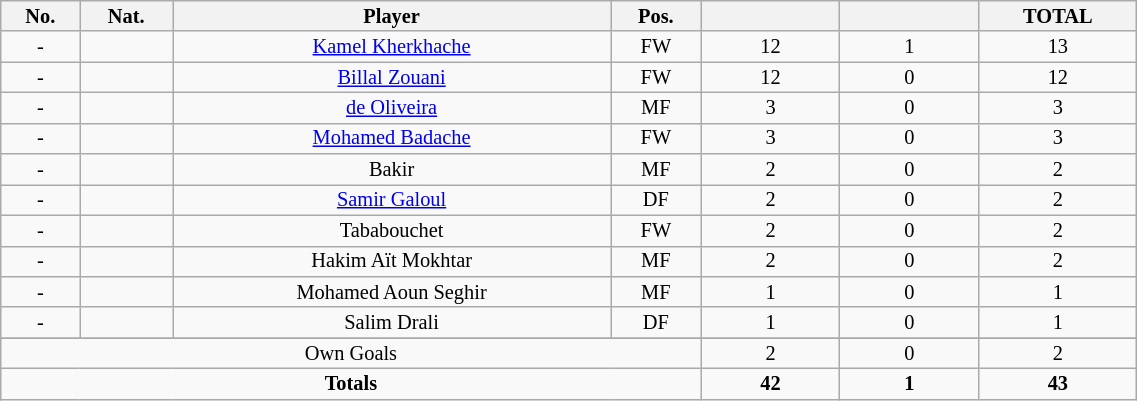<table class="wikitable sortable alternance"  style="font-size:85%; text-align:center; line-height:14px; width:60%;">
<tr>
<th width=10>No.</th>
<th width=10>Nat.</th>
<th width=140>Player</th>
<th width=10>Pos.</th>
<th width=40></th>
<th width=40></th>
<th width=40>TOTAL</th>
</tr>
<tr>
<td>-</td>
<td></td>
<td><a href='#'>Kamel Kherkhache</a></td>
<td>FW</td>
<td>12</td>
<td>1</td>
<td>13</td>
</tr>
<tr>
<td>-</td>
<td></td>
<td><a href='#'>Billal Zouani</a></td>
<td>FW</td>
<td>12</td>
<td>0</td>
<td>12</td>
</tr>
<tr>
<td>-</td>
<td></td>
<td><a href='#'>de Oliveira</a></td>
<td>MF</td>
<td>3</td>
<td>0</td>
<td>3</td>
</tr>
<tr>
<td>-</td>
<td></td>
<td><a href='#'>Mohamed Badache</a></td>
<td>FW</td>
<td>3</td>
<td>0</td>
<td>3</td>
</tr>
<tr>
<td>-</td>
<td></td>
<td>Bakir</td>
<td>MF</td>
<td>2</td>
<td>0</td>
<td>2</td>
</tr>
<tr>
<td>-</td>
<td></td>
<td><a href='#'>Samir Galoul</a></td>
<td>DF</td>
<td>2</td>
<td>0</td>
<td>2</td>
</tr>
<tr>
<td>-</td>
<td></td>
<td>Tababouchet</td>
<td>FW</td>
<td>2</td>
<td>0</td>
<td>2</td>
</tr>
<tr>
<td>-</td>
<td></td>
<td>Hakim Aït Mokhtar</td>
<td>MF</td>
<td>2</td>
<td>0</td>
<td>2</td>
</tr>
<tr>
<td>-</td>
<td></td>
<td>Mohamed Aoun Seghir</td>
<td>MF</td>
<td>1</td>
<td>0</td>
<td>1</td>
</tr>
<tr>
<td>-</td>
<td></td>
<td>Salim Drali</td>
<td>DF</td>
<td>1</td>
<td>0</td>
<td>1</td>
</tr>
<tr>
</tr>
<tr class="sortbottom">
<td colspan="4">Own Goals</td>
<td>2</td>
<td>0</td>
<td>2</td>
</tr>
<tr class="sortbottom">
<td colspan="4"><strong>Totals</strong></td>
<td><strong>42</strong></td>
<td><strong>1</strong></td>
<td><strong>43</strong></td>
</tr>
</table>
